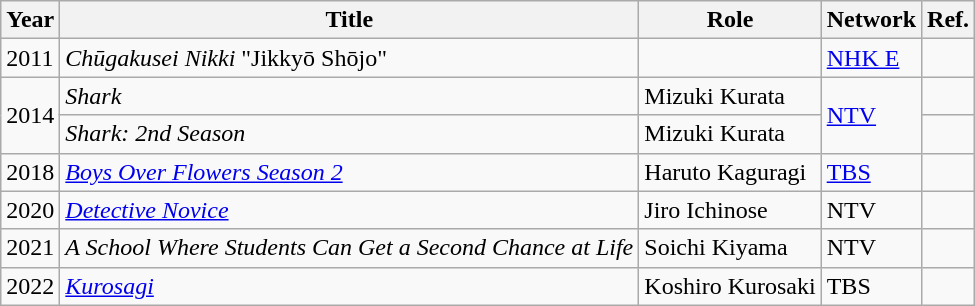<table class="wikitable">
<tr>
<th>Year</th>
<th>Title</th>
<th>Role</th>
<th>Network</th>
<th>Ref.</th>
</tr>
<tr>
<td>2011</td>
<td><em>Chūgakusei Nikki</em> "Jikkyō Shōjo"</td>
<td></td>
<td><a href='#'>NHK E</a></td>
<td></td>
</tr>
<tr>
<td rowspan="2">2014</td>
<td><em>Shark</em></td>
<td>Mizuki Kurata</td>
<td rowspan="2"><a href='#'>NTV</a></td>
<td></td>
</tr>
<tr>
<td><em>Shark: 2nd Season</em></td>
<td>Mizuki Kurata</td>
<td></td>
</tr>
<tr>
<td>2018</td>
<td><em><a href='#'>Boys Over Flowers Season 2</a></em></td>
<td>Haruto Kaguragi</td>
<td><a href='#'>TBS</a></td>
<td></td>
</tr>
<tr>
<td>2020</td>
<td><em><a href='#'>Detective Novice</a></em></td>
<td>Jiro Ichinose</td>
<td>NTV</td>
<td></td>
</tr>
<tr>
<td>2021</td>
<td><em>A School Where Students Can Get a Second Chance at Life</em></td>
<td>Soichi Kiyama</td>
<td>NTV</td>
<td></td>
</tr>
<tr>
<td>2022</td>
<td><em><a href='#'>Kurosagi</a></em></td>
<td>Koshiro Kurosaki</td>
<td Tokyo Broadcasting System Television>TBS</td>
<td></td>
</tr>
</table>
